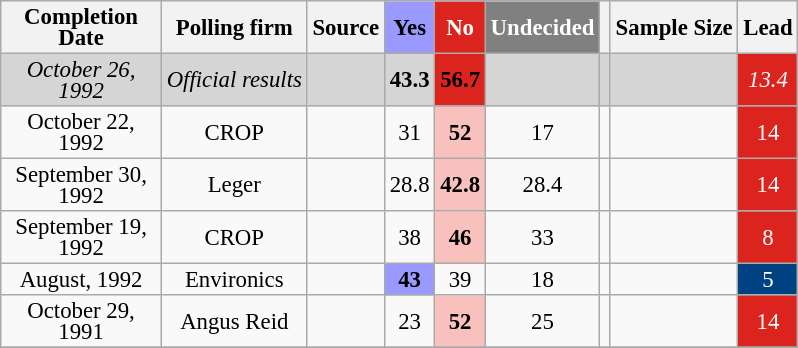<table class="wikitable sortable" style="text-align:center;font-size:95%;line-height:14px">
<tr>
<th style="width:100px;">Completion Date</th>
<th>Polling firm</th>
<th>Source</th>
<th class="unsortable" style="background:#99f;">Yes</th>
<th class="unsortable" style="background:#dc241f; color:white;">No</th>
<th class="unsortable" style="background:gray;color:white">Undecided</th>
<th class="unsortable"></th>
<th class="unsortable">Sample Size</th>
<th class="unsortable">Lead</th>
</tr>
<tr>
<td style="background:#D5D5D5"><em>October 26, 1992</em></td>
<td style="background:#D5D5D5"><em>Official results</em></td>
<td style="background:#D5D5D5"></td>
<td style="background:#D5D5D5"><strong>43.3</strong></td>
<td style="background:#dc241f"><strong>56.7</strong></td>
<td style="background:#D5D5D5"></td>
<td style="background:#D5D5D5"></td>
<td style="background:#D5D5D5"></td>
<td style="background:#dc241f; color:white;"><em>13.4</em></td>
</tr>
<tr>
<td>October 22, 1992</td>
<td>CROP</td>
<td></td>
<td>31</td>
<td style="background:#f8c1be;"><strong>52</strong></td>
<td>17</td>
<td></td>
<td></td>
<td style="background:#dc241f; color:white;">14</td>
</tr>
<tr>
<td>September 30, 1992</td>
<td>Leger</td>
<td></td>
<td>28.8</td>
<td style="background:#f8c1be;"><strong>42.8</strong></td>
<td>28.4</td>
<td></td>
<td></td>
<td style="background:#dc241f; color:white;">14</td>
</tr>
<tr>
<td>September 19, 1992</td>
<td>CROP</td>
<td></td>
<td>38</td>
<td style="background:#f8c1be;"><strong>46</strong></td>
<td>33</td>
<td></td>
<td></td>
<td style="background:#dc241f; color:white;">8</td>
</tr>
<tr>
<td>August, 1992</td>
<td>Environics</td>
<td></td>
<td style="background:#99f;"><strong>43</strong></td>
<td>39</td>
<td>18</td>
<td></td>
<td></td>
<td style="background:#004281; color:white;">5</td>
</tr>
<tr>
<td>October 29, 1991</td>
<td>Angus Reid</td>
<td></td>
<td>23</td>
<td style="background:#f8c1be;"><strong>52</strong></td>
<td>25</td>
<td></td>
<td></td>
<td style="background:#dc241f; color:white;">14</td>
</tr>
<tr>
</tr>
</table>
